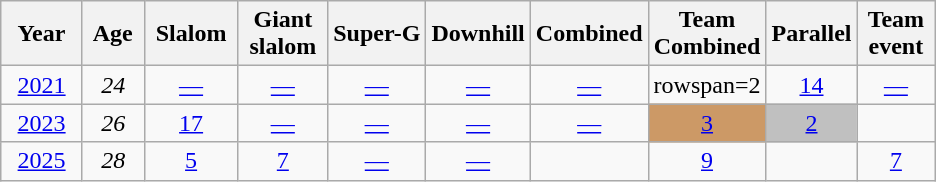<table class=wikitable style="text-align:center">
<tr>
<th>  Year  </th>
<th> Age </th>
<th> Slalom </th>
<th> Giant <br> slalom </th>
<th>Super-G</th>
<th>Downhill</th>
<th>Combined</th>
<th>Team<br>Combined</th>
<th>Parallel</th>
<th>Team<br> event </th>
</tr>
<tr>
<td><a href='#'>2021</a></td>
<td><em>24</em></td>
<td><a href='#'>—</a></td>
<td><a href='#'>—</a></td>
<td><a href='#'>—</a></td>
<td><a href='#'>—</a></td>
<td><a href='#'>—</a></td>
<td>rowspan=2</td>
<td><a href='#'>14</a></td>
<td><a href='#'>—</a></td>
</tr>
<tr>
<td><a href='#'>2023</a></td>
<td><em>26</em></td>
<td><a href='#'>17</a></td>
<td><a href='#'>—</a></td>
<td><a href='#'>—</a></td>
<td><a href='#'>—</a></td>
<td><a href='#'>—</a></td>
<td bgcolor=cc9966><a href='#'>3</a></td>
<td style="background:silver;"><a href='#'>2</a></td>
</tr>
<tr>
<td><a href='#'>2025</a></td>
<td><em>28</em></td>
<td><a href='#'>5</a></td>
<td><a href='#'>7</a></td>
<td><a href='#'>—</a></td>
<td><a href='#'>—</a></td>
<td></td>
<td><a href='#'>9</a></td>
<td></td>
<td><a href='#'>7</a></td>
</tr>
</table>
